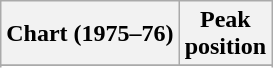<table class="wikitable sortable plainrowheaders">
<tr>
<th>Chart (1975–76)</th>
<th>Peak<br>position</th>
</tr>
<tr>
</tr>
<tr>
</tr>
</table>
